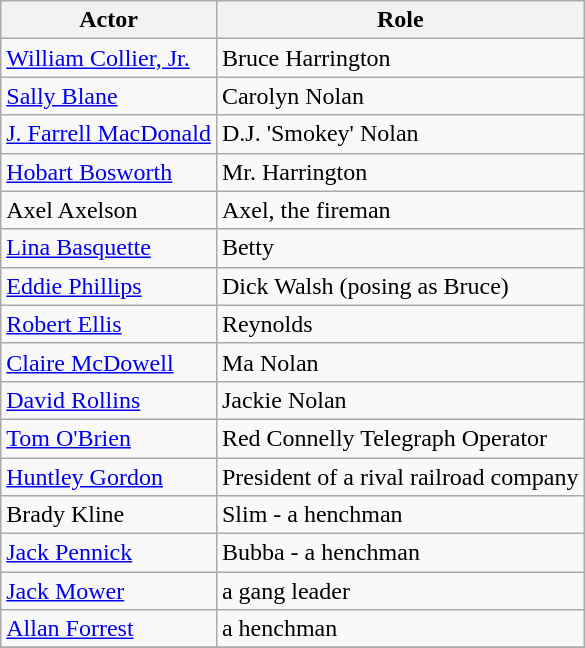<table class="wikitable">
<tr>
<th>Actor</th>
<th>Role</th>
</tr>
<tr>
<td><a href='#'>William Collier, Jr.</a></td>
<td>Bruce Harrington</td>
</tr>
<tr>
<td><a href='#'>Sally Blane</a></td>
<td>Carolyn Nolan</td>
</tr>
<tr>
<td><a href='#'>J. Farrell MacDonald</a></td>
<td>D.J. 'Smokey' Nolan</td>
</tr>
<tr>
<td><a href='#'>Hobart Bosworth</a></td>
<td>Mr. Harrington</td>
</tr>
<tr>
<td>Axel Axelson</td>
<td>Axel, the fireman</td>
</tr>
<tr>
<td><a href='#'>Lina Basquette</a></td>
<td>Betty</td>
</tr>
<tr>
<td><a href='#'>Eddie Phillips</a></td>
<td>Dick Walsh (posing as Bruce)</td>
</tr>
<tr>
<td><a href='#'>Robert Ellis</a></td>
<td>Reynolds</td>
</tr>
<tr>
<td><a href='#'>Claire McDowell</a></td>
<td>Ma Nolan</td>
</tr>
<tr>
<td><a href='#'>David Rollins</a></td>
<td>Jackie Nolan</td>
</tr>
<tr>
<td><a href='#'>Tom O'Brien</a></td>
<td>Red Connelly Telegraph Operator</td>
</tr>
<tr>
<td><a href='#'>Huntley Gordon</a></td>
<td>President of a rival railroad company</td>
</tr>
<tr>
<td>Brady Kline</td>
<td>Slim - a henchman</td>
</tr>
<tr>
<td><a href='#'>Jack Pennick</a></td>
<td>Bubba - a henchman</td>
</tr>
<tr>
<td><a href='#'>Jack Mower</a></td>
<td>a gang leader</td>
</tr>
<tr>
<td><a href='#'>Allan Forrest</a></td>
<td>a henchman</td>
</tr>
<tr>
</tr>
</table>
